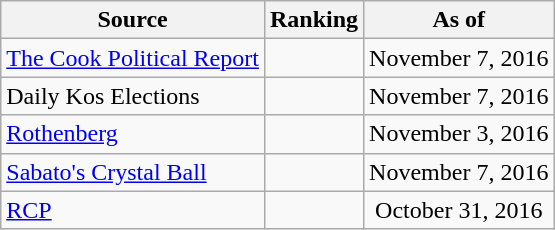<table class="wikitable" style="text-align:center">
<tr>
<th>Source</th>
<th>Ranking</th>
<th>As of</th>
</tr>
<tr>
<td align=left><a href='#'>The Cook Political Report</a></td>
<td></td>
<td>November 7, 2016</td>
</tr>
<tr>
<td align=left>Daily Kos Elections</td>
<td></td>
<td>November 7, 2016</td>
</tr>
<tr>
<td align=left><a href='#'>Rothenberg</a></td>
<td></td>
<td>November 3, 2016</td>
</tr>
<tr>
<td align=left><a href='#'>Sabato's Crystal Ball</a></td>
<td></td>
<td>November 7, 2016</td>
</tr>
<tr>
<td align="left"><a href='#'>RCP</a></td>
<td></td>
<td>October 31, 2016</td>
</tr>
</table>
